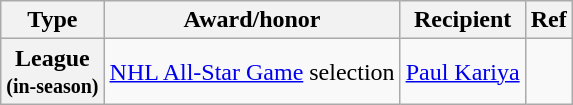<table class="wikitable">
<tr>
<th scope="col">Type</th>
<th scope="col">Award/honor</th>
<th scope="col">Recipient</th>
<th scope="col">Ref</th>
</tr>
<tr>
<th scope="row">League<br><small>(in-season)</small></th>
<td><a href='#'>NHL All-Star Game</a> selection</td>
<td><a href='#'>Paul Kariya</a></td>
<td></td>
</tr>
</table>
